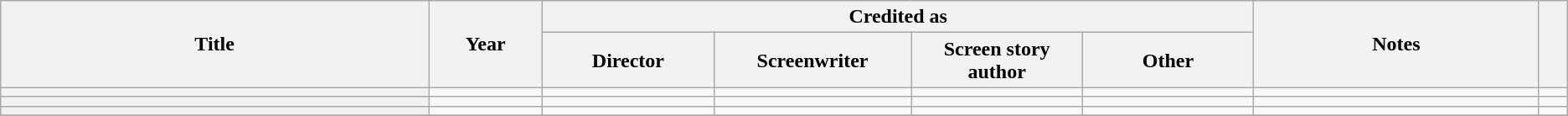<table class="wikitable sortable plainrowheaders">
<tr>
<th width="15%" rowspan="2" scope="col">Title</th>
<th width="4%" rowspan="2" scope="col">Year</th>
<th colspan="4" scope="col">Credited as</th>
<th width="10%" rowspan="2" scope="col" class="unsortable">Notes</th>
<th width="1%" rowspan="2" scope="col" class="unsortable"></th>
</tr>
<tr>
<th width=6%>Director</th>
<th width=6%>Screenwriter</th>
<th width=6%>Screen story author</th>
<th width=6%>Other</th>
</tr>
<tr>
<th scope="row"></th>
<td></td>
<td></td>
<td></td>
<td></td>
<td></td>
<td></td>
<td style="text-align:center;"></td>
</tr>
<tr>
<th scope="row"></th>
<td></td>
<td></td>
<td></td>
<td></td>
<td></td>
<td></td>
<td style="text-align:center;"></td>
</tr>
<tr>
<th scope="row"></th>
<td></td>
<td></td>
<td></td>
<td></td>
<td></td>
<td></td>
<td style="text-align:center;"></td>
</tr>
<tr>
</tr>
</table>
